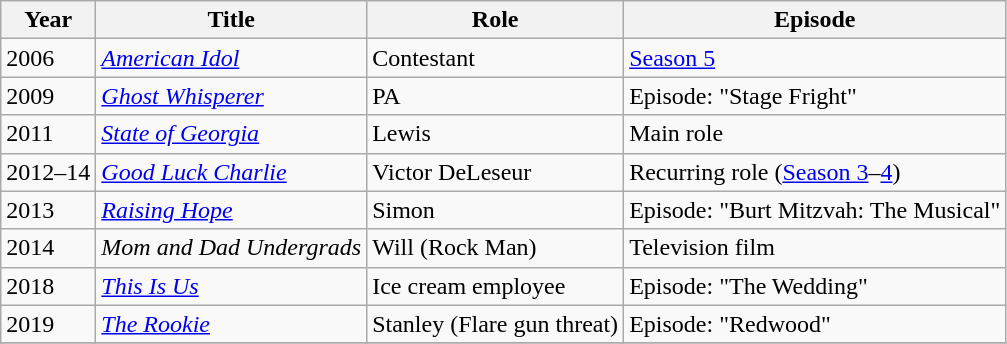<table class="wikitable">
<tr>
<th>Year</th>
<th>Title</th>
<th>Role</th>
<th>Episode</th>
</tr>
<tr>
<td>2006</td>
<td><em><a href='#'>American Idol</a></em></td>
<td>Contestant</td>
<td><a href='#'>Season 5</a></td>
</tr>
<tr>
<td>2009</td>
<td><em><a href='#'>Ghost Whisperer</a></em></td>
<td>PA</td>
<td>Episode: "Stage Fright"</td>
</tr>
<tr>
<td>2011</td>
<td><em><a href='#'>State of Georgia</a></em></td>
<td>Lewis</td>
<td>Main role</td>
</tr>
<tr>
<td>2012–14</td>
<td><em><a href='#'>Good Luck Charlie</a></em></td>
<td>Victor DeLeseur</td>
<td>Recurring role (<a href='#'>Season 3</a>–<a href='#'>4</a>)</td>
</tr>
<tr>
<td>2013</td>
<td><em><a href='#'>Raising Hope</a></em></td>
<td>Simon</td>
<td>Episode: "Burt Mitzvah: The Musical"</td>
</tr>
<tr>
<td>2014</td>
<td><em>Mom and Dad Undergrads</em></td>
<td>Will (Rock Man)</td>
<td>Television film</td>
</tr>
<tr>
<td>2018</td>
<td><em><a href='#'>This Is Us</a></em></td>
<td>Ice cream employee</td>
<td>Episode: "The Wedding"</td>
</tr>
<tr>
<td>2019</td>
<td><em><a href='#'>The Rookie</a></em></td>
<td>Stanley (Flare gun threat)</td>
<td>Episode: "Redwood"</td>
</tr>
<tr>
</tr>
</table>
